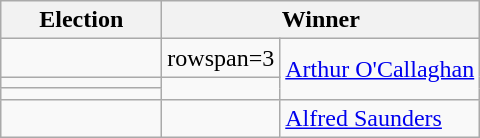<table class=wikitable>
<tr>
<th width=100>Election</th>
<th width=175 colspan=2>Winner</th>
</tr>
<tr>
<td></td>
<td>rowspan=3 </td>
<td rowspan=3><a href='#'>Arthur O'Callaghan</a></td>
</tr>
<tr>
<td></td>
</tr>
<tr>
<td></td>
</tr>
<tr>
<td></td>
<td></td>
<td><a href='#'>Alfred Saunders</a></td>
</tr>
</table>
